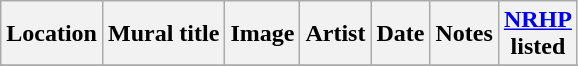<table class="wikitable sortable">
<tr>
<th>Location</th>
<th>Mural title</th>
<th>Image</th>
<th>Artist</th>
<th>Date</th>
<th>Notes</th>
<th><a href='#'>NRHP</a><br>listed</th>
</tr>
<tr>
</tr>
</table>
